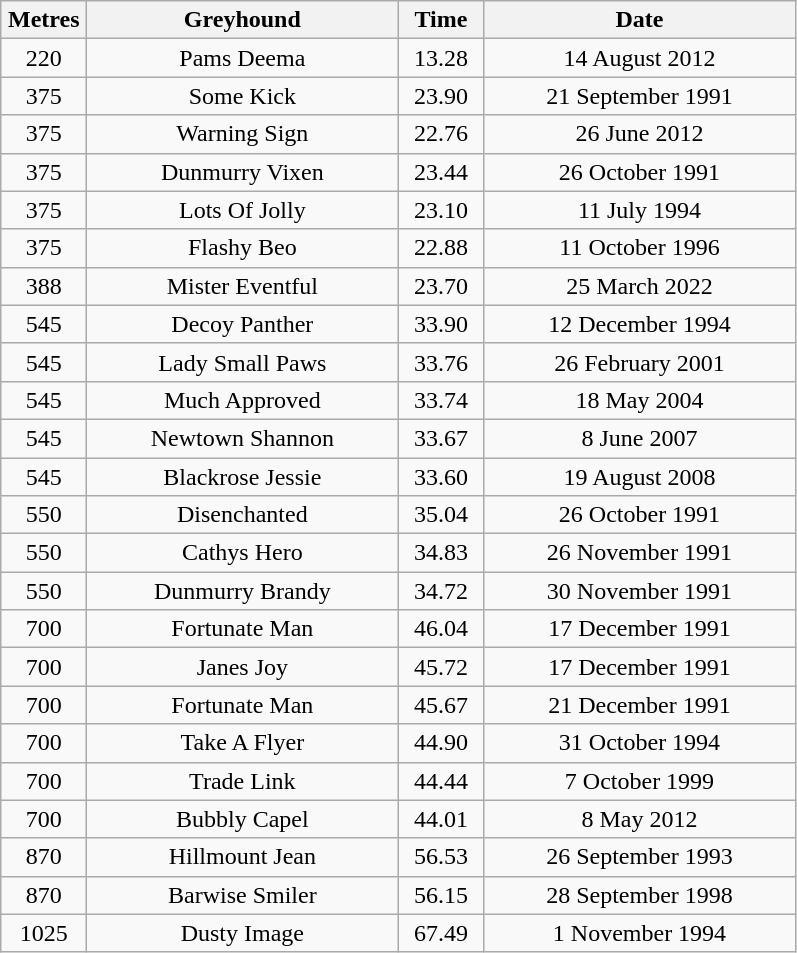<table class="wikitable" style="font-size: 100%">
<tr>
<th width=50>Metres</th>
<th width=200>Greyhound</th>
<th width=50>Time</th>
<th width=200>Date</th>
</tr>
<tr align=center>
<td>220</td>
<td>Pams Deema</td>
<td>13.28</td>
<td>14 August 2012</td>
</tr>
<tr align=center>
<td>375</td>
<td>Some Kick</td>
<td>23.90</td>
<td>21 September 1991</td>
</tr>
<tr align=center>
<td>375</td>
<td>Warning Sign</td>
<td>22.76</td>
<td>26 June 2012</td>
</tr>
<tr align=center>
<td>375</td>
<td>Dunmurry Vixen</td>
<td>23.44</td>
<td>26 October 1991</td>
</tr>
<tr align=center>
<td>375</td>
<td>Lots Of Jolly</td>
<td>23.10</td>
<td>11 July 1994</td>
</tr>
<tr align=center>
<td>375</td>
<td>Flashy Beo</td>
<td>22.88</td>
<td>11 October 1996</td>
</tr>
<tr align=center>
<td>388</td>
<td>Mister Eventful</td>
<td>23.70</td>
<td>25 March 2022</td>
</tr>
<tr align=center>
<td>545</td>
<td>Decoy Panther</td>
<td>33.90</td>
<td>12 December 1994</td>
</tr>
<tr align=center>
<td>545</td>
<td>Lady Small Paws</td>
<td>33.76</td>
<td>26 February 2001</td>
</tr>
<tr align=center>
<td>545</td>
<td>Much Approved</td>
<td>33.74</td>
<td>18 May 2004</td>
</tr>
<tr align=center>
<td>545</td>
<td>Newtown Shannon</td>
<td>33.67</td>
<td>8 June 2007</td>
</tr>
<tr align=center>
<td>545</td>
<td>Blackrose Jessie</td>
<td>33.60</td>
<td>19 August 2008</td>
</tr>
<tr align=center>
<td>550</td>
<td>Disenchanted</td>
<td>35.04</td>
<td>26 October 1991</td>
</tr>
<tr align=center>
<td>550</td>
<td>Cathys Hero</td>
<td>34.83</td>
<td>26 November 1991</td>
</tr>
<tr align=center>
<td>550</td>
<td>Dunmurry Brandy</td>
<td>34.72</td>
<td>30 November 1991</td>
</tr>
<tr align=center>
<td>700</td>
<td>Fortunate Man</td>
<td>46.04</td>
<td>17 December 1991</td>
</tr>
<tr align=center>
<td>700</td>
<td>Janes Joy</td>
<td>45.72</td>
<td>17 December 1991</td>
</tr>
<tr align=center>
<td>700</td>
<td>Fortunate Man</td>
<td>45.67</td>
<td>21 December 1991</td>
</tr>
<tr align=center>
<td>700</td>
<td>Take A Flyer</td>
<td>44.90</td>
<td>31 October 1994</td>
</tr>
<tr align=center>
<td>700</td>
<td>Trade Link</td>
<td>44.44</td>
<td>7 October 1999</td>
</tr>
<tr align=center>
<td>700</td>
<td>Bubbly Capel</td>
<td>44.01</td>
<td>8 May 2012</td>
</tr>
<tr align=center>
<td>870</td>
<td>Hillmount Jean</td>
<td>56.53</td>
<td>26 September 1993</td>
</tr>
<tr align=center>
<td>870</td>
<td>Barwise Smiler</td>
<td>56.15</td>
<td>28 September 1998</td>
</tr>
<tr align=center>
<td>1025</td>
<td>Dusty Image</td>
<td>67.49</td>
<td>1 November 1994</td>
</tr>
</table>
